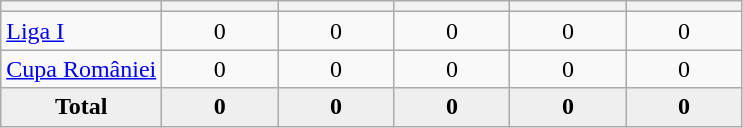<table class="wikitable" style="text-align: center;">
<tr>
<th></th>
<th style="width:70px;"></th>
<th style="width:70px;"></th>
<th style="width:70px;"></th>
<th style="width:70px;"></th>
<th style="width:70px;"></th>
</tr>
<tr>
<td align=left><a href='#'>Liga I</a></td>
<td>0</td>
<td>0</td>
<td>0</td>
<td>0</td>
<td>0</td>
</tr>
<tr>
<td align=left><a href='#'>Cupa României</a></td>
<td>0</td>
<td>0</td>
<td>0</td>
<td>0</td>
<td>0</td>
</tr>
<tr bgcolor="#EFEFEF">
<td><strong>Total</strong></td>
<td><strong>0</strong></td>
<td><strong>0</strong></td>
<td><strong>0</strong></td>
<td><strong>0</strong></td>
<td><strong>0</strong></td>
</tr>
</table>
